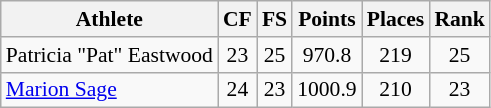<table class="wikitable" border="1" style="font-size:90%">
<tr>
<th>Athlete</th>
<th>CF</th>
<th>FS</th>
<th>Points</th>
<th>Places</th>
<th>Rank</th>
</tr>
<tr align=center>
<td align=left>Patricia "Pat" Eastwood</td>
<td>23</td>
<td>25</td>
<td>970.8</td>
<td>219</td>
<td>25</td>
</tr>
<tr align=center>
<td align=left><a href='#'>Marion Sage</a></td>
<td>24</td>
<td>23</td>
<td>1000.9</td>
<td>210</td>
<td>23</td>
</tr>
</table>
